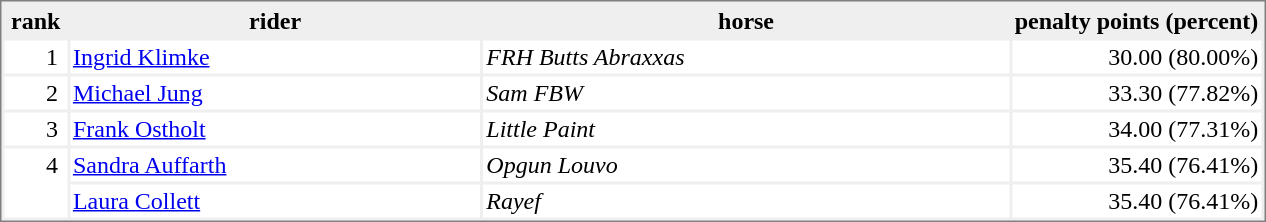<table style="border:1px solid #808080; background-color:#EFEFEF;" cellspacing="2" cellpadding="2">
<tr style="background-color:#EFEFEF;">
<th width="5%">rank</th>
<th>rider</th>
<th>horse</th>
<th width="20%">penalty points (percent)</th>
</tr>
<tr valign="top" style="background-color:#FFFFFF;">
<td align="right">1 </td>
<td> <a href='#'>Ingrid Klimke</a></td>
<td><em>FRH Butts Abraxxas</em></td>
<td align="right">30.00 (80.00%)</td>
</tr>
<tr valign="top" style="background-color:#FFFFFF;">
<td align="right">2 </td>
<td> <a href='#'>Michael Jung</a></td>
<td><em>Sam FBW</em></td>
<td align="right">33.30 (77.82%)</td>
</tr>
<tr valign="top" style="background-color:#FFFFFF;">
<td align="right">3 </td>
<td> <a href='#'>Frank Ostholt</a></td>
<td><em>Little Paint</em></td>
<td align="right">34.00 (77.31%)</td>
</tr>
<tr valign="top" style="background-color:#FFFFFF;">
<td rowspan=2 align="right">4 </td>
<td> <a href='#'>Sandra Auffarth</a></td>
<td><em>Opgun Louvo</em></td>
<td align="right">35.40 (76.41%)</td>
</tr>
<tr valign="top" style="background-color:#FFFFFF;">
<td> <a href='#'>Laura Collett</a></td>
<td><em>Rayef</em></td>
<td align="right">35.40 (76.41%)</td>
</tr>
</table>
